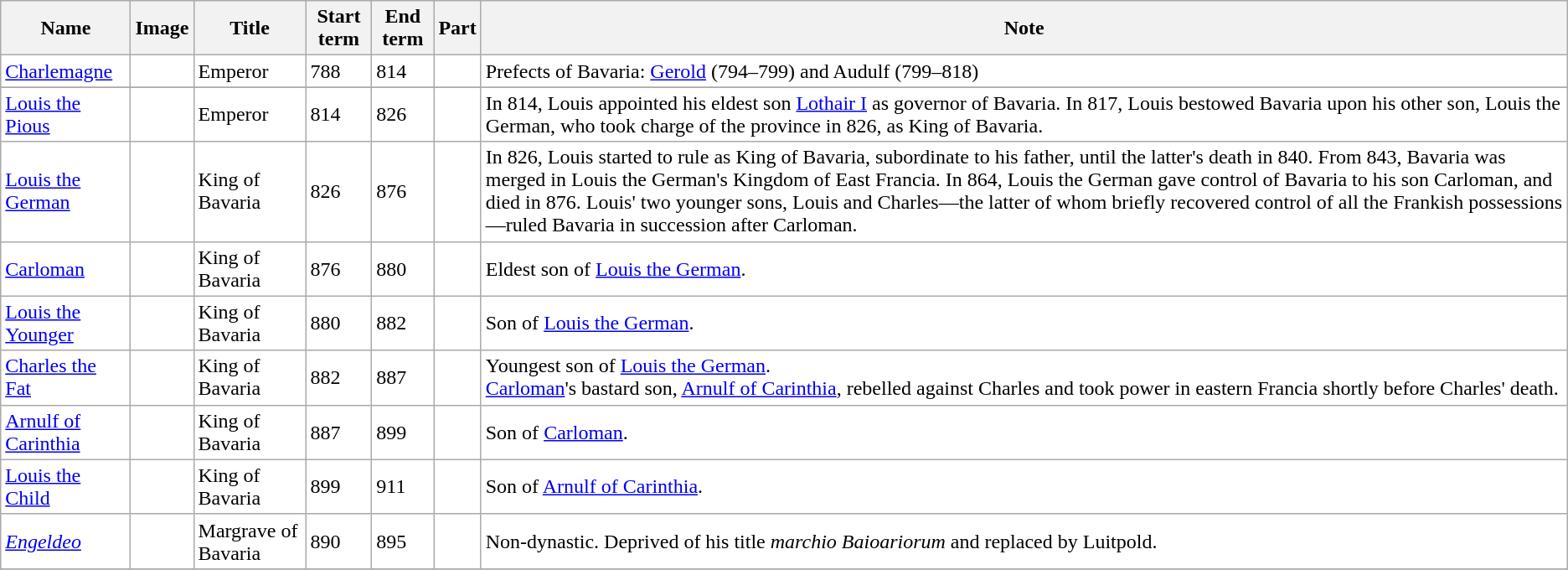<table class="wikitable">
<tr>
<th>Name</th>
<th class="unsortable">Image</th>
<th>Title</th>
<th>Start term</th>
<th class="unsortable">End term</th>
<th>Part</th>
<th class="unsortable">Note</th>
</tr>
<tr style="background:#fff;">
<td><a href='#'>Charlemagne</a></td>
<td></td>
<td>Emperor</td>
<td>788</td>
<td>814</td>
<td></td>
<td>Prefects of Bavaria: <a href='#'>Gerold</a> (794–799) and Audulf (799–818)</td>
</tr>
<tr>
</tr>
<tr style="background:#fff;">
<td><a href='#'>Louis the Pious</a></td>
<td></td>
<td>Emperor</td>
<td>814</td>
<td>826</td>
<td></td>
<td>In 814, Louis appointed his eldest son <a href='#'>Lothair I</a> as governor of Bavaria. In 817, Louis bestowed Bavaria upon his other son, Louis the German, who took charge of the province in 826, as King of Bavaria.</td>
</tr>
<tr style="background:#fff;">
<td><a href='#'>Louis the German</a></td>
<td></td>
<td>King of Bavaria</td>
<td>826</td>
<td>876</td>
<td></td>
<td>In 826, Louis started to rule as King of Bavaria, subordinate to his father, until the latter's death in 840. From 843, Bavaria was merged in Louis the German's Kingdom of East Francia. In 864, Louis the German gave control of Bavaria to his son Carloman, and died in 876. Louis' two younger sons, Louis and Charles—the latter of whom briefly recovered control of all the Frankish possessions—ruled Bavaria in succession after Carloman.</td>
</tr>
<tr style="background:#fff;">
<td><a href='#'>Carloman</a></td>
<td></td>
<td>King of Bavaria</td>
<td>876</td>
<td>880</td>
<td></td>
<td>Eldest son of <a href='#'>Louis the German</a>.</td>
</tr>
<tr style="background:#fff;">
<td><a href='#'>Louis the Younger</a></td>
<td></td>
<td>King of Bavaria</td>
<td>880</td>
<td>882</td>
<td></td>
<td>Son of <a href='#'>Louis the German</a>.</td>
</tr>
<tr style="background:#fff;">
<td><a href='#'>Charles the Fat</a></td>
<td></td>
<td>King of Bavaria</td>
<td>882</td>
<td>887</td>
<td></td>
<td>Youngest son of <a href='#'>Louis the German</a>.<br><a href='#'>Carloman</a>'s bastard son, <a href='#'>Arnulf of Carinthia</a>, rebelled against Charles and took power in eastern Francia shortly before Charles' death.</td>
</tr>
<tr style="background:#fff;">
<td><a href='#'>Arnulf of Carinthia</a></td>
<td></td>
<td>King of Bavaria</td>
<td>887</td>
<td>899</td>
<td></td>
<td>Son of <a href='#'>Carloman</a>.</td>
</tr>
<tr style="background:#fff;">
<td><a href='#'>Louis the Child</a></td>
<td></td>
<td>King of Bavaria</td>
<td>899</td>
<td>911</td>
<td></td>
<td>Son of <a href='#'>Arnulf of Carinthia</a>.</td>
</tr>
<tr style="background:#fff;">
<td><em><a href='#'>Engeldeo</a></em></td>
<td></td>
<td>Margrave of Bavaria</td>
<td>890</td>
<td>895</td>
<td></td>
<td>Non-dynastic. Deprived of his title <em>marchio Baioariorum</em> and replaced by Luitpold.</td>
</tr>
<tr style="background:#cef;">
</tr>
</table>
